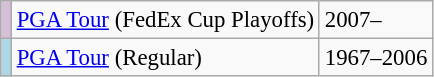<table class="wikitable" style="font-size:95%">
<tr>
<td style="background:thistle"></td>
<td><a href='#'>PGA Tour</a> (FedEx Cup Playoffs)</td>
<td>2007–</td>
</tr>
<tr>
<td style="background:lightblue"></td>
<td><a href='#'>PGA Tour</a> (Regular)</td>
<td>1967–2006</td>
</tr>
</table>
